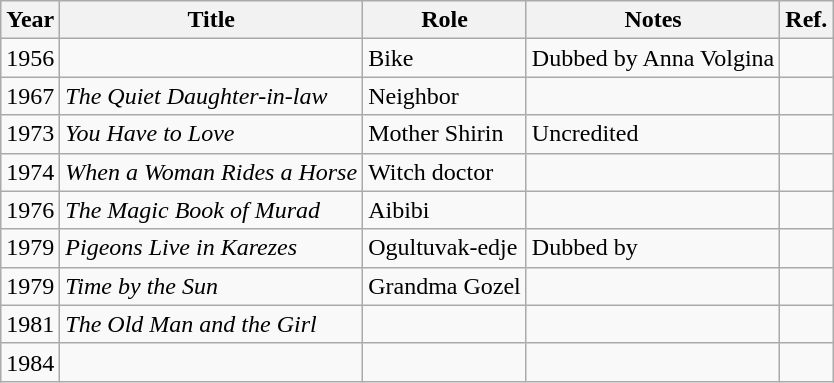<table class="wikitable sortable plainrowheaders">
<tr>
<th>Year</th>
<th>Title</th>
<th>Role</th>
<th class="unsortable">Notes</th>
<th class="unsortable">Ref.</th>
</tr>
<tr>
<td>1956</td>
<td></td>
<td>Bike</td>
<td>Dubbed by Anna Volgina</td>
<td></td>
</tr>
<tr>
<td>1967</td>
<td><em>The Quiet Daughter-in-law</em></td>
<td>Neighbor</td>
<td></td>
<td></td>
</tr>
<tr>
<td>1973</td>
<td><em>You Have to Love</em></td>
<td>Mother Shirin</td>
<td>Uncredited</td>
<td></td>
</tr>
<tr>
<td>1974</td>
<td><em>When a Woman Rides a Horse</em></td>
<td>Witch doctor</td>
<td></td>
<td></td>
</tr>
<tr>
<td>1976</td>
<td><em>The Magic Book of Murad</em></td>
<td>Aibibi</td>
<td></td>
<td></td>
</tr>
<tr>
<td>1979</td>
<td><em>Pigeons Live in Karezes</em></td>
<td>Ogultuvak-edje</td>
<td>Dubbed by </td>
<td></td>
</tr>
<tr>
<td>1979</td>
<td><em>Time by the Sun</em></td>
<td>Grandma Gozel</td>
<td></td>
<td></td>
</tr>
<tr>
<td>1981</td>
<td><em>The Old Man and the Girl</em></td>
<td></td>
<td></td>
<td></td>
</tr>
<tr>
<td>1984</td>
<td></td>
<td></td>
<td></td>
<td></td>
</tr>
</table>
